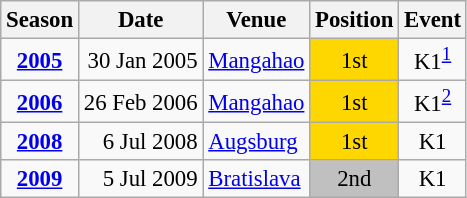<table class="wikitable" style="text-align:center; font-size:95%;">
<tr>
<th>Season</th>
<th>Date</th>
<th>Venue</th>
<th>Position</th>
<th>Event</th>
</tr>
<tr>
<td><strong><a href='#'>2005</a></strong></td>
<td align=right>30 Jan 2005</td>
<td align=left><a href='#'>Mangahao</a></td>
<td bgcolor=gold>1st</td>
<td>K1<sup><a href='#'>1</a></sup></td>
</tr>
<tr>
<td><strong><a href='#'>2006</a></strong></td>
<td align=right>26 Feb 2006</td>
<td align=left><a href='#'>Mangahao</a></td>
<td bgcolor=gold>1st</td>
<td>K1<sup><a href='#'>2</a></sup></td>
</tr>
<tr>
<td><strong><a href='#'>2008</a></strong></td>
<td align=right>6 Jul 2008</td>
<td align=left><a href='#'>Augsburg</a></td>
<td bgcolor=gold>1st</td>
<td>K1</td>
</tr>
<tr>
<td><strong><a href='#'>2009</a></strong></td>
<td align=right>5 Jul 2009</td>
<td align=left><a href='#'>Bratislava</a></td>
<td bgcolor=silver>2nd</td>
<td>K1</td>
</tr>
</table>
